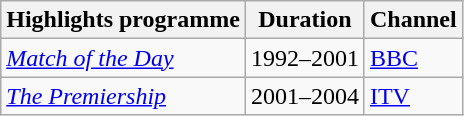<table class="wikitable">
<tr>
<th>Highlights programme</th>
<th>Duration</th>
<th>Channel</th>
</tr>
<tr>
<td><em><a href='#'>Match of the Day</a></em></td>
<td>1992–2001<br></td>
<td><a href='#'>BBC</a></td>
</tr>
<tr>
<td><em><a href='#'>The Premiership</a></em></td>
<td>2001–2004</td>
<td><a href='#'>ITV</a></td>
</tr>
</table>
